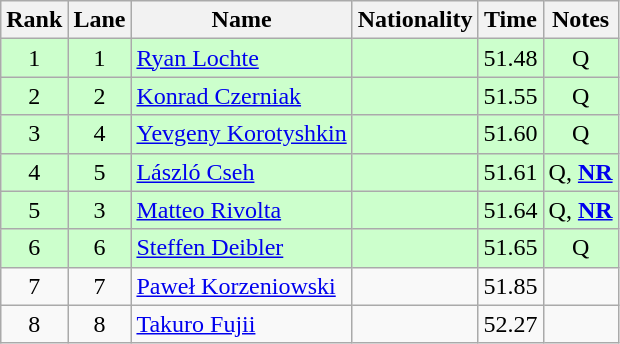<table class="wikitable sortable" style="text-align:center">
<tr>
<th>Rank</th>
<th>Lane</th>
<th>Name</th>
<th>Nationality</th>
<th>Time</th>
<th>Notes</th>
</tr>
<tr bgcolor=ccffcc>
<td>1</td>
<td>1</td>
<td align=left><a href='#'>Ryan Lochte</a></td>
<td align=left></td>
<td>51.48</td>
<td>Q</td>
</tr>
<tr bgcolor=ccffcc>
<td>2</td>
<td>2</td>
<td align=left><a href='#'>Konrad Czerniak</a></td>
<td align=left></td>
<td>51.55</td>
<td>Q</td>
</tr>
<tr bgcolor=ccffcc>
<td>3</td>
<td>4</td>
<td align=left><a href='#'>Yevgeny Korotyshkin</a></td>
<td align=left></td>
<td>51.60</td>
<td>Q</td>
</tr>
<tr bgcolor=ccffcc>
<td>4</td>
<td>5</td>
<td align=left><a href='#'>László Cseh</a></td>
<td align=left></td>
<td>51.61</td>
<td>Q, <strong><a href='#'>NR</a></strong></td>
</tr>
<tr bgcolor=ccffcc>
<td>5</td>
<td>3</td>
<td align=left><a href='#'>Matteo Rivolta</a></td>
<td align=left></td>
<td>51.64</td>
<td>Q, <strong><a href='#'>NR</a></strong></td>
</tr>
<tr bgcolor=ccffcc>
<td>6</td>
<td>6</td>
<td align=left><a href='#'>Steffen Deibler</a></td>
<td align=left></td>
<td>51.65</td>
<td>Q</td>
</tr>
<tr>
<td>7</td>
<td>7</td>
<td align=left><a href='#'>Paweł Korzeniowski</a></td>
<td align=left></td>
<td>51.85</td>
<td></td>
</tr>
<tr>
<td>8</td>
<td>8</td>
<td align=left><a href='#'>Takuro Fujii</a></td>
<td align=left></td>
<td>52.27</td>
<td></td>
</tr>
</table>
